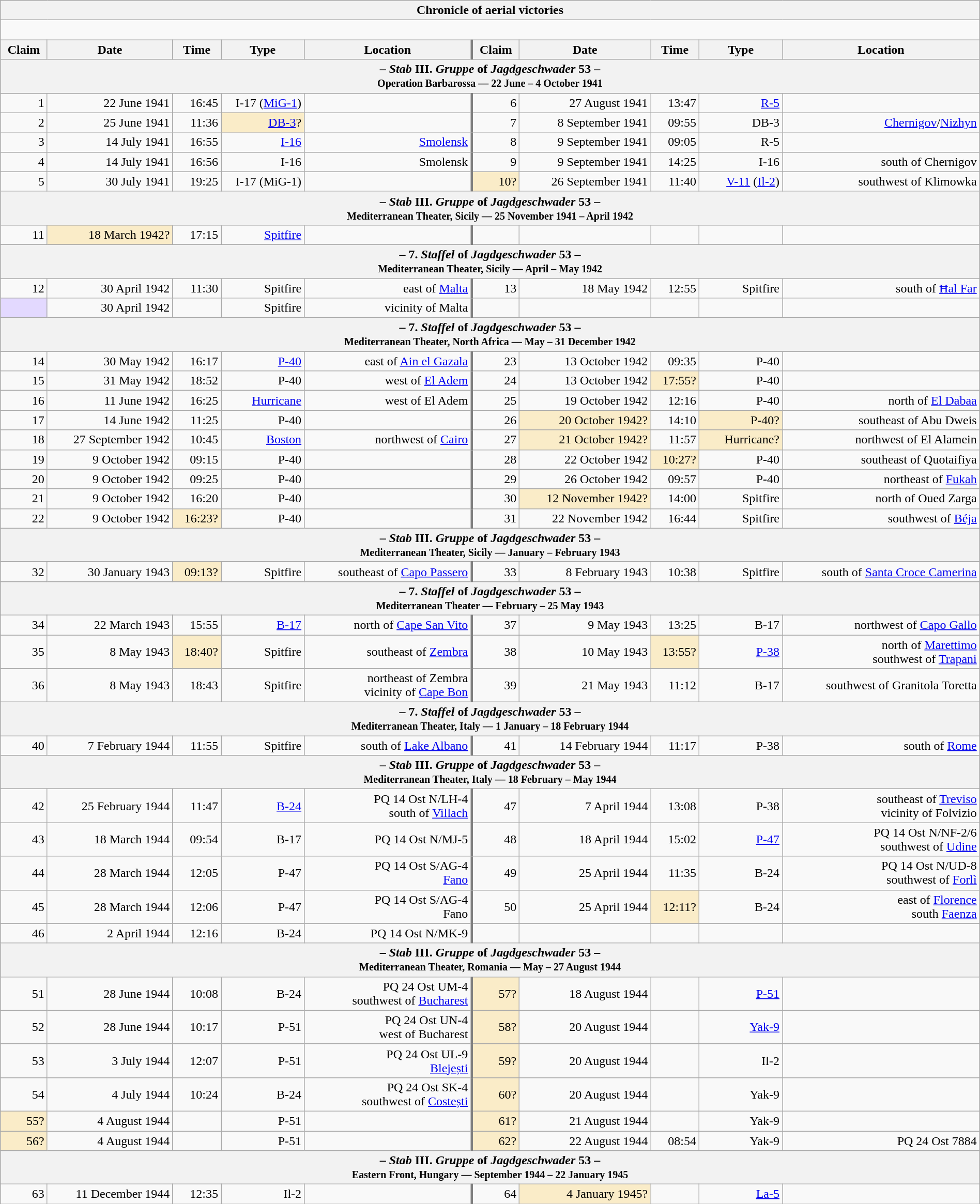<table class="wikitable plainrowheaders collapsible" style="margin-left: auto; margin-right: auto; border: none; text-align:right; width: 100%;">
<tr>
<th colspan="10">Chronicle of aerial victories</th>
</tr>
<tr>
<td colspan="10" style="text-align: left;"><br>
</td>
</tr>
<tr>
<th scope="col">Claim</th>
<th scope="col">Date</th>
<th scope="col">Time</th>
<th scope="col" width="100px">Type</th>
<th scope="col">Location</th>
<th scope="col" style="border-left: 3px solid grey;">Claim</th>
<th scope="col">Date</th>
<th scope="col">Time</th>
<th scope="col" width="100px">Type</th>
<th scope="col">Location</th>
</tr>
<tr>
<th colspan="10">– <em>Stab</em> III. <em>Gruppe</em> of <em>Jagdgeschwader</em> 53 –<br><small>Operation Barbarossa — 22 June – 4 October 1941</small></th>
</tr>
<tr>
<td>1</td>
<td>22 June 1941</td>
<td>16:45</td>
<td>I-17 (<a href='#'>MiG-1</a>)</td>
<td></td>
<td style="border-left: 3px solid grey;">6</td>
<td>27 August 1941</td>
<td>13:47</td>
<td><a href='#'>R-5</a></td>
<td></td>
</tr>
<tr>
<td>2</td>
<td>25 June 1941</td>
<td>11:36</td>
<td style="background:#faecc8"><a href='#'>DB-3</a>?</td>
<td></td>
<td style="border-left: 3px solid grey;">7</td>
<td>8 September 1941</td>
<td>09:55</td>
<td>DB-3</td>
<td><a href='#'>Chernigov</a>/<a href='#'>Nizhyn</a></td>
</tr>
<tr>
<td>3</td>
<td>14 July 1941</td>
<td>16:55</td>
<td><a href='#'>I-16</a></td>
<td><a href='#'>Smolensk</a></td>
<td style="border-left: 3px solid grey;">8</td>
<td>9 September 1941</td>
<td>09:05</td>
<td>R-5</td>
<td></td>
</tr>
<tr>
<td>4</td>
<td>14 July 1941</td>
<td>16:56</td>
<td>I-16</td>
<td>Smolensk</td>
<td style="border-left: 3px solid grey;">9</td>
<td>9 September 1941</td>
<td>14:25</td>
<td>I-16</td>
<td>south of Chernigov</td>
</tr>
<tr>
<td>5</td>
<td>30 July 1941</td>
<td>19:25</td>
<td>I-17 (MiG-1)</td>
<td></td>
<td style="border-left: 3px solid grey; background:#faecc8">10?</td>
<td>26 September 1941</td>
<td>11:40</td>
<td><a href='#'>V-11</a> (<a href='#'>Il-2</a>)</td>
<td>southwest of Klimowka</td>
</tr>
<tr>
<th colspan="10">– <em>Stab</em> III. <em>Gruppe</em> of <em>Jagdgeschwader</em> 53 –<br><small>Mediterranean Theater, Sicily — 25 November 1941 – April 1942</small></th>
</tr>
<tr>
<td>11</td>
<td style="background:#faecc8">18 March 1942?</td>
<td>17:15</td>
<td><a href='#'>Spitfire</a></td>
<td></td>
<td style="border-left: 3px solid grey;"></td>
<td></td>
<td></td>
<td></td>
<td></td>
</tr>
<tr>
<th colspan="10">– 7. <em>Staffel</em> of <em>Jagdgeschwader</em> 53 –<br><small>Mediterranean Theater, Sicily — April – May 1942</small></th>
</tr>
<tr>
<td>12</td>
<td>30 April 1942</td>
<td>11:30</td>
<td>Spitfire</td>
<td>east of <a href='#'>Malta</a></td>
<td style="border-left: 3px solid grey;">13</td>
<td>18 May 1942</td>
<td>12:55</td>
<td>Spitfire</td>
<td> south of <a href='#'>Ħal Far</a></td>
</tr>
<tr>
<td style="background:#e3d9ff;"></td>
<td>30 April 1942</td>
<td></td>
<td>Spitfire</td>
<td>vicinity of Malta</td>
<td style="border-left: 3px solid grey;"></td>
<td></td>
<td></td>
<td></td>
<td></td>
</tr>
<tr>
<th colspan="10">– 7. <em>Staffel</em> of <em>Jagdgeschwader</em> 53 –<br><small>Mediterranean Theater, North Africa — May – 31 December 1942</small></th>
</tr>
<tr>
<td>14</td>
<td>30 May 1942</td>
<td>16:17</td>
<td><a href='#'>P-40</a></td>
<td>east of <a href='#'>Ain el Gazala</a></td>
<td style="border-left: 3px solid grey;">23</td>
<td>13 October 1942</td>
<td>09:35</td>
<td>P-40</td>
<td></td>
</tr>
<tr>
<td>15</td>
<td>31 May 1942</td>
<td>18:52</td>
<td>P-40</td>
<td>west of <a href='#'>El Adem</a></td>
<td style="border-left: 3px solid grey;">24</td>
<td>13 October 1942</td>
<td style="background:#faecc8">17:55?</td>
<td>P-40</td>
<td></td>
</tr>
<tr>
<td>16</td>
<td>11 June 1942</td>
<td>16:25</td>
<td><a href='#'>Hurricane</a></td>
<td>west of El Adem</td>
<td style="border-left: 3px solid grey;">25</td>
<td>19 October 1942</td>
<td>12:16</td>
<td>P-40</td>
<td> north of <a href='#'>El Dabaa</a></td>
</tr>
<tr>
<td>17</td>
<td>14 June 1942</td>
<td>11:25</td>
<td>P-40</td>
<td></td>
<td style="border-left: 3px solid grey;">26</td>
<td style="background:#faecc8">20 October 1942?</td>
<td>14:10</td>
<td style="background:#faecc8">P-40?</td>
<td> southeast of Abu Dweis</td>
</tr>
<tr>
<td>18</td>
<td>27 September 1942</td>
<td>10:45</td>
<td><a href='#'>Boston</a></td>
<td>northwest of <a href='#'>Cairo</a></td>
<td style="border-left: 3px solid grey;">27</td>
<td style="background:#faecc8">21 October 1942?</td>
<td>11:57</td>
<td style="background:#faecc8">Hurricane?</td>
<td> northwest of El Alamein</td>
</tr>
<tr>
<td>19</td>
<td>9 October 1942</td>
<td>09:15</td>
<td>P-40</td>
<td></td>
<td style="border-left: 3px solid grey;">28</td>
<td>22 October 1942</td>
<td style="background:#faecc8">10:27?</td>
<td>P-40</td>
<td> southeast of Quotaifiya</td>
</tr>
<tr>
<td>20</td>
<td>9 October 1942</td>
<td>09:25</td>
<td>P-40</td>
<td></td>
<td style="border-left: 3px solid grey;">29</td>
<td>26 October 1942</td>
<td>09:57</td>
<td>P-40</td>
<td> northeast of <a href='#'>Fukah</a></td>
</tr>
<tr>
<td>21</td>
<td>9 October 1942</td>
<td>16:20</td>
<td>P-40</td>
<td></td>
<td style="border-left: 3px solid grey;">30</td>
<td style="background:#faecc8">12 November 1942?</td>
<td>14:00</td>
<td>Spitfire</td>
<td> north of Oued Zarga</td>
</tr>
<tr>
<td>22</td>
<td>9 October 1942</td>
<td style="background:#faecc8">16:23?</td>
<td>P-40</td>
<td></td>
<td style="border-left: 3px solid grey;">31</td>
<td>22 November 1942</td>
<td>16:44</td>
<td>Spitfire</td>
<td> southwest of <a href='#'>Béja</a></td>
</tr>
<tr>
<th colspan="10">– <em>Stab</em> III. <em>Gruppe</em> of <em>Jagdgeschwader</em> 53 –<br><small>Mediterranean Theater, Sicily — January – February 1943</small></th>
</tr>
<tr>
<td>32</td>
<td>30 January 1943</td>
<td style="background:#faecc8">09:13?</td>
<td>Spitfire</td>
<td> southeast of <a href='#'>Capo Passero</a></td>
<td style="border-left: 3px solid grey;">33</td>
<td>8 February 1943</td>
<td>10:38</td>
<td>Spitfire</td>
<td> south of <a href='#'>Santa Croce Camerina</a></td>
</tr>
<tr>
<th colspan="10">– 7. <em>Staffel</em> of <em>Jagdgeschwader</em> 53 –<br><small>Mediterranean Theater — February – 25 May 1943</small></th>
</tr>
<tr>
<td>34</td>
<td>22 March 1943</td>
<td>15:55</td>
<td><a href='#'>B-17</a></td>
<td> north of <a href='#'>Cape San Vito</a></td>
<td style="border-left: 3px solid grey;">37</td>
<td>9 May 1943</td>
<td>13:25</td>
<td>B-17</td>
<td> northwest of <a href='#'>Capo Gallo</a></td>
</tr>
<tr>
<td>35</td>
<td>8 May 1943</td>
<td style="background:#faecc8">18:40?</td>
<td>Spitfire</td>
<td> southeast of <a href='#'>Zembra</a></td>
<td style="border-left: 3px solid grey;">38</td>
<td>10 May 1943</td>
<td style="background:#faecc8">13:55?</td>
<td><a href='#'>P-38</a></td>
<td> north of <a href='#'>Marettimo</a><br> southwest of <a href='#'>Trapani</a></td>
</tr>
<tr>
<td>36</td>
<td>8 May 1943</td>
<td>18:43</td>
<td>Spitfire</td>
<td> northeast of Zembra<br>vicinity of <a href='#'>Cape Bon</a></td>
<td style="border-left: 3px solid grey;">39</td>
<td>21 May 1943</td>
<td>11:12</td>
<td>B-17</td>
<td> southwest of Granitola Toretta</td>
</tr>
<tr>
<th colspan="10">– 7. <em>Staffel</em> of <em>Jagdgeschwader</em> 53 –<br><small>Mediterranean Theater, Italy — 1 January – 18 February 1944</small></th>
</tr>
<tr>
<td>40</td>
<td>7 February 1944</td>
<td>11:55</td>
<td>Spitfire</td>
<td> south of <a href='#'>Lake Albano</a></td>
<td style="border-left: 3px solid grey;">41</td>
<td>14 February 1944</td>
<td>11:17</td>
<td>P-38</td>
<td> south of <a href='#'>Rome</a></td>
</tr>
<tr>
<th colspan="10">– <em>Stab</em> III. <em>Gruppe</em> of <em>Jagdgeschwader</em> 53 –<br><small>Mediterranean Theater, Italy — 18 February – May 1944</small></th>
</tr>
<tr>
<td>42</td>
<td>25 February 1944</td>
<td>11:47</td>
<td><a href='#'>B-24</a></td>
<td>PQ 14 Ost N/LH-4<br>south of <a href='#'>Villach</a></td>
<td style="border-left: 3px solid grey;">47</td>
<td>7 April 1944</td>
<td>13:08</td>
<td>P-38</td>
<td> southeast of <a href='#'>Treviso</a><br>vicinity of Folvizio</td>
</tr>
<tr>
<td>43</td>
<td>18 March 1944</td>
<td>09:54</td>
<td>B-17</td>
<td>PQ 14 Ost N/MJ-5</td>
<td style="border-left: 3px solid grey;">48</td>
<td>18 April 1944</td>
<td>15:02</td>
<td><a href='#'>P-47</a></td>
<td>PQ 14 Ost N/NF-2/6<br>southwest of <a href='#'>Udine</a></td>
</tr>
<tr>
<td>44</td>
<td>28 March 1944</td>
<td>12:05</td>
<td>P-47</td>
<td>PQ 14 Ost S/AG-4<br><a href='#'>Fano</a></td>
<td style="border-left: 3px solid grey;">49</td>
<td>25 April 1944</td>
<td>11:35</td>
<td>B-24</td>
<td>PQ 14 Ost N/UD-8<br> southwest of <a href='#'>Forlì</a></td>
</tr>
<tr>
<td>45</td>
<td>28 March 1944</td>
<td>12:06</td>
<td>P-47</td>
<td>PQ 14 Ost S/AG-4<br>Fano</td>
<td style="border-left: 3px solid grey;">50</td>
<td>25 April 1944</td>
<td style="background:#faecc8">12:11?</td>
<td>B-24</td>
<td> east of <a href='#'>Florence</a><br> south <a href='#'>Faenza</a></td>
</tr>
<tr>
<td>46</td>
<td>2 April 1944</td>
<td>12:16</td>
<td>B-24</td>
<td>PQ 14 Ost N/MK-9</td>
<td style="border-left: 3px solid grey;"></td>
<td></td>
<td></td>
<td></td>
<td></td>
</tr>
<tr>
<th colspan="10">– <em>Stab</em> III. <em>Gruppe</em> of <em>Jagdgeschwader</em> 53 –<br><small>Mediterranean Theater, Romania — May – 27 August 1944</small></th>
</tr>
<tr>
<td>51</td>
<td>28 June 1944</td>
<td>10:08</td>
<td>B-24</td>
<td>PQ 24 Ost UM-4<br>southwest of <a href='#'>Bucharest</a></td>
<td style="border-left: 3px solid grey; background:#faecc8">57?</td>
<td>18 August 1944</td>
<td></td>
<td><a href='#'>P-51</a></td>
<td></td>
</tr>
<tr>
<td>52</td>
<td>28 June 1944</td>
<td>10:17</td>
<td>P-51</td>
<td>PQ 24 Ost UN-4<br>west of Bucharest</td>
<td style="border-left: 3px solid grey; background:#faecc8">58?</td>
<td>20 August 1944</td>
<td></td>
<td><a href='#'>Yak-9</a></td>
<td></td>
</tr>
<tr>
<td>53</td>
<td>3 July 1944</td>
<td>12:07</td>
<td>P-51</td>
<td>PQ 24 Ost UL-9<br><a href='#'>Blejești</a></td>
<td style="border-left: 3px solid grey; background:#faecc8">59?</td>
<td>20 August 1944</td>
<td></td>
<td>Il-2</td>
<td></td>
</tr>
<tr>
<td>54</td>
<td>4 July 1944</td>
<td>10:24</td>
<td>B-24</td>
<td>PQ 24 Ost SK-4<br>southwest of <a href='#'>Costești</a></td>
<td style="border-left: 3px solid grey; background:#faecc8">60?</td>
<td>20 August 1944</td>
<td></td>
<td>Yak-9</td>
<td></td>
</tr>
<tr>
<td style="background:#faecc8">55?</td>
<td>4 August 1944</td>
<td></td>
<td>P-51</td>
<td></td>
<td style="border-left: 3px solid grey; background:#faecc8">61?</td>
<td>21 August 1944</td>
<td></td>
<td>Yak-9</td>
<td></td>
</tr>
<tr>
<td style="background:#faecc8">56?</td>
<td>4 August 1944</td>
<td></td>
<td>P-51</td>
<td></td>
<td style="border-left: 3px solid grey; background:#faecc8">62?</td>
<td>22 August 1944</td>
<td>08:54</td>
<td>Yak-9</td>
<td>PQ 24 Ost 7884</td>
</tr>
<tr>
<th colspan="10">– <em>Stab</em> III. <em>Gruppe</em> of <em>Jagdgeschwader</em> 53 –<br><small>Eastern Front, Hungary — September 1944 – 22 January 1945</small></th>
</tr>
<tr>
<td>63</td>
<td>11 December 1944</td>
<td>12:35</td>
<td>Il-2</td>
<td></td>
<td style="border-left: 3px solid grey;">64</td>
<td style="background:#faecc8">4 January 1945?</td>
<td></td>
<td><a href='#'>La-5</a></td>
<td></td>
</tr>
</table>
